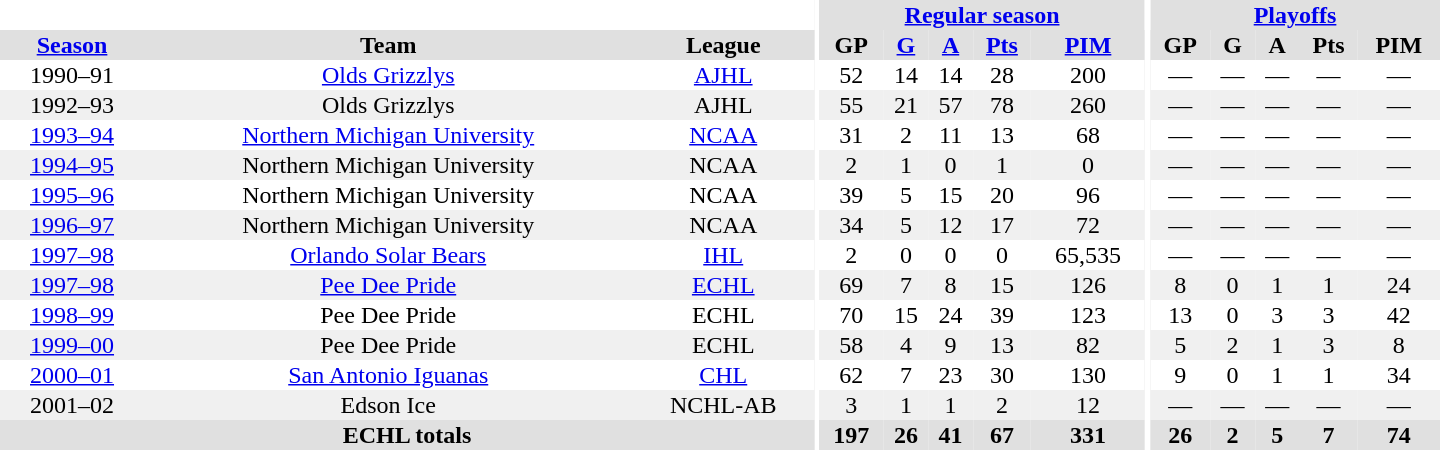<table border="0" cellpadding="1" cellspacing="0" style="text-align:center; width:60em">
<tr bgcolor="#e0e0e0">
<th colspan="3" bgcolor="#ffffff"></th>
<th rowspan="99" bgcolor="#ffffff"></th>
<th colspan="5"><a href='#'>Regular season</a></th>
<th rowspan="99" bgcolor="#ffffff"></th>
<th colspan="5"><a href='#'>Playoffs</a></th>
</tr>
<tr bgcolor="#e0e0e0">
<th><a href='#'>Season</a></th>
<th>Team</th>
<th>League</th>
<th>GP</th>
<th><a href='#'>G</a></th>
<th><a href='#'>A</a></th>
<th><a href='#'>Pts</a></th>
<th><a href='#'>PIM</a></th>
<th>GP</th>
<th>G</th>
<th>A</th>
<th>Pts</th>
<th>PIM</th>
</tr>
<tr>
<td>1990–91</td>
<td><a href='#'>Olds Grizzlys</a></td>
<td><a href='#'>AJHL</a></td>
<td>52</td>
<td>14</td>
<td>14</td>
<td>28</td>
<td>200</td>
<td>—</td>
<td>—</td>
<td>—</td>
<td>—</td>
<td>—</td>
</tr>
<tr bgcolor="#f0f0f0">
<td>1992–93</td>
<td>Olds Grizzlys</td>
<td>AJHL</td>
<td>55</td>
<td>21</td>
<td>57</td>
<td>78</td>
<td>260</td>
<td>—</td>
<td>—</td>
<td>—</td>
<td>—</td>
<td>—</td>
</tr>
<tr>
<td><a href='#'>1993–94</a></td>
<td><a href='#'>Northern Michigan University</a></td>
<td><a href='#'>NCAA</a></td>
<td>31</td>
<td>2</td>
<td>11</td>
<td>13</td>
<td>68</td>
<td>—</td>
<td>—</td>
<td>—</td>
<td>—</td>
<td>—</td>
</tr>
<tr bgcolor="#f0f0f0">
<td><a href='#'>1994–95</a></td>
<td>Northern Michigan University</td>
<td>NCAA</td>
<td>2</td>
<td>1</td>
<td>0</td>
<td>1</td>
<td>0</td>
<td>—</td>
<td>—</td>
<td>—</td>
<td>—</td>
<td>—</td>
</tr>
<tr>
<td><a href='#'>1995–96</a></td>
<td>Northern Michigan University</td>
<td>NCAA</td>
<td>39</td>
<td>5</td>
<td>15</td>
<td>20</td>
<td>96</td>
<td>—</td>
<td>—</td>
<td>—</td>
<td>—</td>
<td>—</td>
</tr>
<tr bgcolor="#f0f0f0">
<td><a href='#'>1996–97</a></td>
<td>Northern Michigan University</td>
<td>NCAA</td>
<td>34</td>
<td>5</td>
<td>12</td>
<td>17</td>
<td>72</td>
<td>—</td>
<td>—</td>
<td>—</td>
<td>—</td>
<td>—</td>
</tr>
<tr>
<td><a href='#'>1997–98</a></td>
<td><a href='#'>Orlando Solar Bears</a></td>
<td><a href='#'>IHL</a></td>
<td>2</td>
<td>0</td>
<td>0</td>
<td>0</td>
<td>65,535</td>
<td>—</td>
<td>—</td>
<td>—</td>
<td>—</td>
<td>—</td>
</tr>
<tr bgcolor="#f0f0f0">
<td><a href='#'>1997–98</a></td>
<td><a href='#'>Pee Dee Pride</a></td>
<td><a href='#'>ECHL</a></td>
<td>69</td>
<td>7</td>
<td>8</td>
<td>15</td>
<td>126</td>
<td>8</td>
<td>0</td>
<td>1</td>
<td>1</td>
<td>24</td>
</tr>
<tr>
<td><a href='#'>1998–99</a></td>
<td>Pee Dee Pride</td>
<td>ECHL</td>
<td>70</td>
<td>15</td>
<td>24</td>
<td>39</td>
<td>123</td>
<td>13</td>
<td>0</td>
<td>3</td>
<td>3</td>
<td>42</td>
</tr>
<tr bgcolor="#f0f0f0">
<td><a href='#'>1999–00</a></td>
<td>Pee Dee Pride</td>
<td>ECHL</td>
<td>58</td>
<td>4</td>
<td>9</td>
<td>13</td>
<td>82</td>
<td>5</td>
<td>2</td>
<td>1</td>
<td>3</td>
<td>8</td>
</tr>
<tr>
<td><a href='#'>2000–01</a></td>
<td><a href='#'>San Antonio Iguanas</a></td>
<td><a href='#'>CHL</a></td>
<td>62</td>
<td>7</td>
<td>23</td>
<td>30</td>
<td>130</td>
<td>9</td>
<td>0</td>
<td>1</td>
<td>1</td>
<td>34</td>
</tr>
<tr bgcolor="#f0f0f0">
<td>2001–02</td>
<td>Edson Ice</td>
<td>NCHL-AB</td>
<td>3</td>
<td>1</td>
<td>1</td>
<td>2</td>
<td>12</td>
<td>—</td>
<td>—</td>
<td>—</td>
<td>—</td>
<td>—</td>
</tr>
<tr>
</tr>
<tr ALIGN="center" bgcolor="#e0e0e0">
<th colspan="3">ECHL totals</th>
<th ALIGN="center">197</th>
<th ALIGN="center">26</th>
<th ALIGN="center">41</th>
<th ALIGN="center">67</th>
<th ALIGN="center">331</th>
<th ALIGN="center">26</th>
<th ALIGN="center">2</th>
<th ALIGN="center">5</th>
<th ALIGN="center">7</th>
<th ALIGN="center">74</th>
</tr>
</table>
